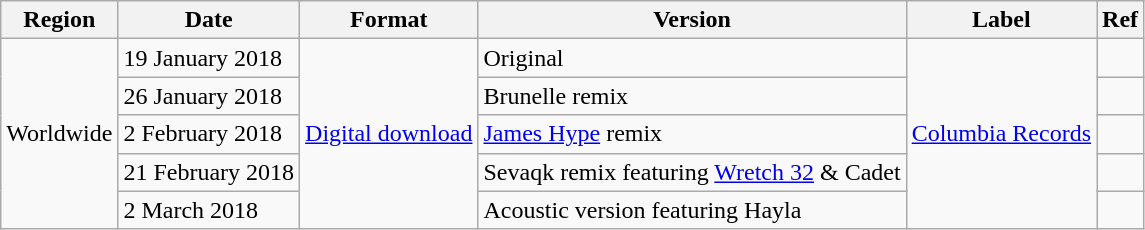<table class=wikitable>
<tr>
<th>Region</th>
<th>Date</th>
<th>Format</th>
<th>Version</th>
<th>Label</th>
<th>Ref</th>
</tr>
<tr>
<td rowspan="5">Worldwide</td>
<td>19 January 2018</td>
<td rowspan="5"><a href='#'>Digital download</a></td>
<td>Original</td>
<td rowspan="5"><a href='#'>Columbia Records</a></td>
<td></td>
</tr>
<tr>
<td>26 January 2018</td>
<td>Brunelle remix</td>
<td></td>
</tr>
<tr>
<td>2 February 2018</td>
<td><a href='#'>James Hype</a> remix</td>
<td></td>
</tr>
<tr>
<td>21 February 2018</td>
<td>Sevaqk remix featuring <a href='#'>Wretch 32</a> & Cadet</td>
<td></td>
</tr>
<tr>
<td>2 March 2018</td>
<td>Acoustic version featuring Hayla</td>
<td></td>
</tr>
</table>
